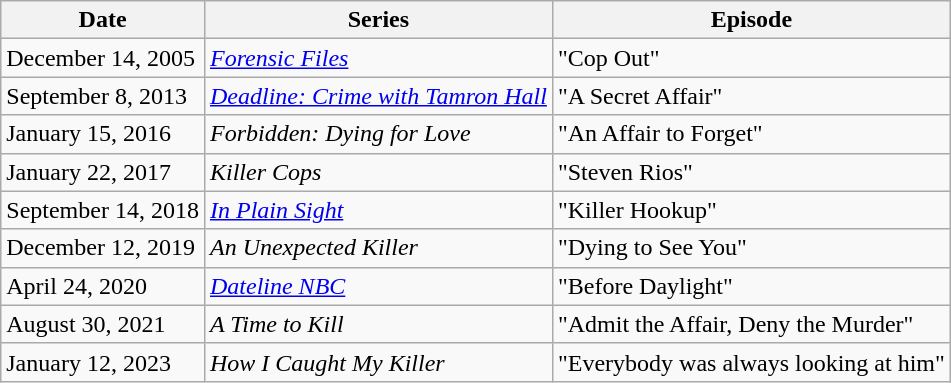<table class="wikitable">
<tr>
<th>Date</th>
<th>Series</th>
<th>Episode</th>
</tr>
<tr>
<td>December 14, 2005</td>
<td><em><a href='#'>Forensic Files</a></em></td>
<td>"Cop Out"</td>
</tr>
<tr>
<td>September 8, 2013</td>
<td><em><a href='#'>Deadline: Crime with Tamron Hall</a></em></td>
<td>"A Secret Affair"</td>
</tr>
<tr>
<td>January 15, 2016</td>
<td><em>Forbidden: Dying for Love</em></td>
<td>"An Affair to Forget"</td>
</tr>
<tr>
<td>January 22, 2017</td>
<td><em>Killer Cops</em></td>
<td>"Steven Rios"</td>
</tr>
<tr>
<td>September 14, 2018</td>
<td><em><a href='#'>In Plain Sight</a></em></td>
<td>"Killer Hookup"</td>
</tr>
<tr>
<td>December 12, 2019</td>
<td><em>An Unexpected Killer</em></td>
<td>"Dying to See You"</td>
</tr>
<tr>
<td>April 24, 2020</td>
<td><em><a href='#'>Dateline NBC</a></em></td>
<td>"Before Daylight"</td>
</tr>
<tr>
<td>August 30, 2021</td>
<td><em>A Time to Kill</em></td>
<td>"Admit the Affair, Deny the Murder"</td>
</tr>
<tr>
<td>January 12, 2023</td>
<td><em>How I Caught My Killer</em></td>
<td>"Everybody was always looking at him"</td>
</tr>
</table>
